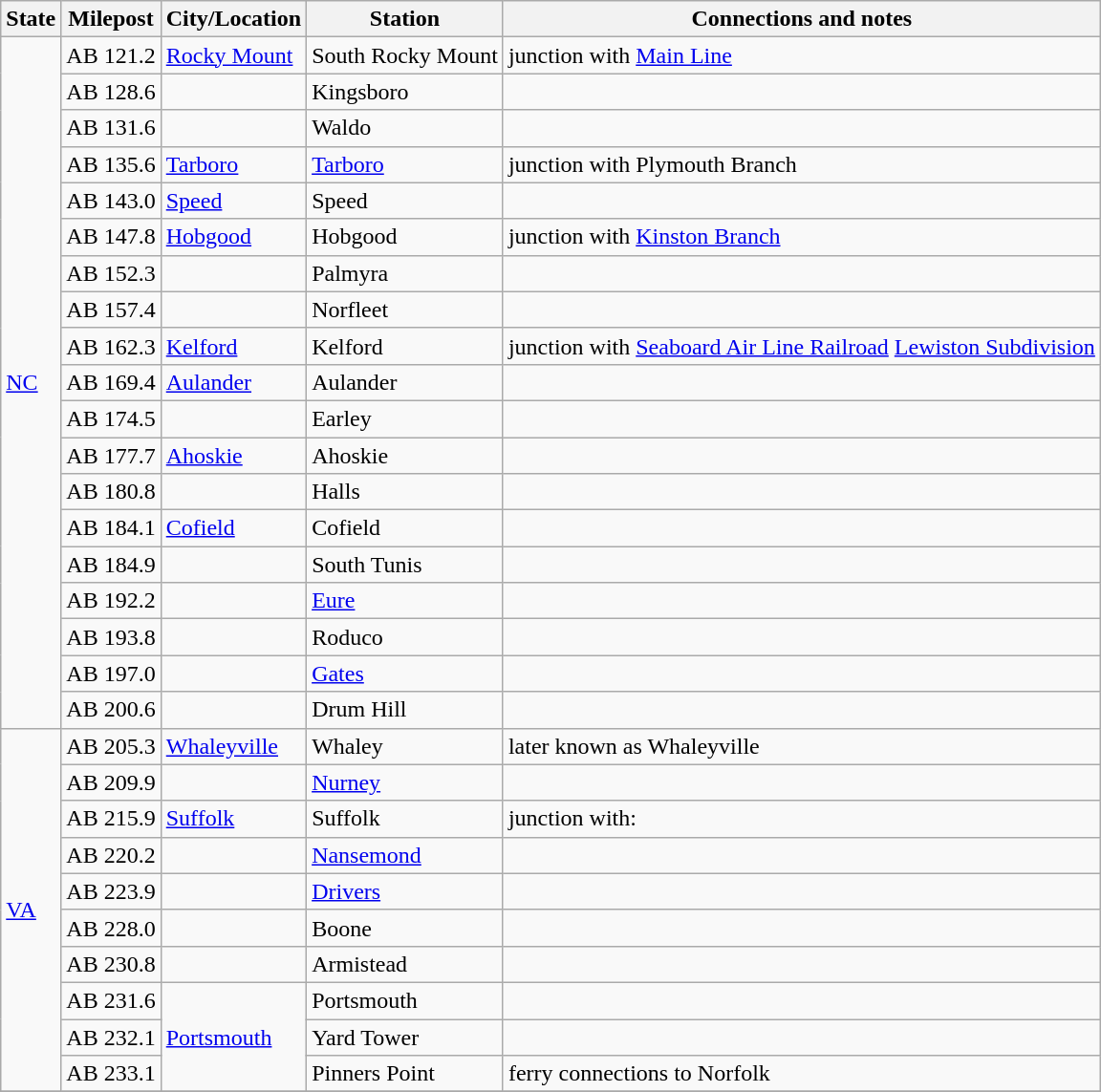<table class="wikitable">
<tr>
<th>State</th>
<th>Milepost</th>
<th>City/Location</th>
<th>Station</th>
<th>Connections and notes</th>
</tr>
<tr>
<td ! rowspan="19"><a href='#'>NC</a></td>
<td>AB 121.2</td>
<td><a href='#'>Rocky Mount</a></td>
<td>South Rocky Mount</td>
<td>junction with <a href='#'>Main Line</a></td>
</tr>
<tr>
<td>AB 128.6</td>
<td></td>
<td>Kingsboro</td>
<td></td>
</tr>
<tr>
<td>AB 131.6</td>
<td></td>
<td>Waldo</td>
<td></td>
</tr>
<tr>
<td>AB 135.6</td>
<td><a href='#'>Tarboro</a></td>
<td><a href='#'>Tarboro</a></td>
<td>junction with Plymouth Branch</td>
</tr>
<tr>
<td>AB 143.0</td>
<td><a href='#'>Speed</a></td>
<td>Speed</td>
<td></td>
</tr>
<tr>
<td>AB 147.8</td>
<td><a href='#'>Hobgood</a></td>
<td>Hobgood</td>
<td>junction with <a href='#'>Kinston Branch</a></td>
</tr>
<tr>
<td>AB 152.3</td>
<td></td>
<td>Palmyra</td>
<td></td>
</tr>
<tr>
<td>AB 157.4</td>
<td></td>
<td>Norfleet</td>
<td></td>
</tr>
<tr>
<td>AB 162.3</td>
<td><a href='#'>Kelford</a></td>
<td>Kelford</td>
<td>junction with <a href='#'>Seaboard Air Line Railroad</a> <a href='#'>Lewiston Subdivision</a></td>
</tr>
<tr>
<td>AB 169.4</td>
<td><a href='#'>Aulander</a></td>
<td>Aulander</td>
<td></td>
</tr>
<tr>
<td>AB 174.5</td>
<td></td>
<td>Earley</td>
<td></td>
</tr>
<tr>
<td>AB 177.7</td>
<td><a href='#'>Ahoskie</a></td>
<td>Ahoskie</td>
<td></td>
</tr>
<tr>
<td>AB 180.8</td>
<td></td>
<td>Halls</td>
<td></td>
</tr>
<tr>
<td>AB 184.1</td>
<td><a href='#'>Cofield</a></td>
<td>Cofield</td>
<td></td>
</tr>
<tr>
<td>AB 184.9</td>
<td></td>
<td>South Tunis</td>
<td></td>
</tr>
<tr>
<td>AB 192.2</td>
<td></td>
<td><a href='#'>Eure</a></td>
<td></td>
</tr>
<tr>
<td>AB 193.8</td>
<td></td>
<td>Roduco</td>
<td></td>
</tr>
<tr>
<td>AB 197.0</td>
<td></td>
<td><a href='#'>Gates</a></td>
<td></td>
</tr>
<tr>
<td>AB 200.6</td>
<td></td>
<td>Drum Hill</td>
<td></td>
</tr>
<tr>
<td ! rowspan="10"><a href='#'>VA</a></td>
<td>AB 205.3</td>
<td><a href='#'>Whaleyville</a></td>
<td>Whaley</td>
<td>later known as Whaleyville</td>
</tr>
<tr>
<td>AB 209.9</td>
<td></td>
<td><a href='#'>Nurney</a></td>
<td></td>
</tr>
<tr>
<td>AB 215.9</td>
<td><a href='#'>Suffolk</a></td>
<td>Suffolk</td>
<td>junction with:<br></td>
</tr>
<tr>
<td>AB 220.2</td>
<td></td>
<td><a href='#'>Nansemond</a></td>
<td></td>
</tr>
<tr>
<td>AB 223.9</td>
<td></td>
<td><a href='#'>Drivers</a></td>
<td></td>
</tr>
<tr>
<td>AB 228.0</td>
<td></td>
<td>Boone</td>
<td></td>
</tr>
<tr>
<td>AB 230.8</td>
<td></td>
<td>Armistead</td>
<td></td>
</tr>
<tr>
<td>AB 231.6</td>
<td ! rowspan="3"><a href='#'>Portsmouth</a></td>
<td>Portsmouth</td>
<td></td>
</tr>
<tr>
<td>AB 232.1</td>
<td>Yard Tower</td>
<td></td>
</tr>
<tr>
<td>AB 233.1</td>
<td>Pinners Point</td>
<td>ferry connections to Norfolk</td>
</tr>
<tr>
</tr>
</table>
